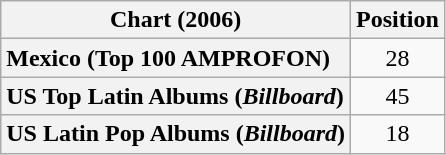<table class="wikitable plainrowheaders">
<tr>
<th style="text-align:center;">Chart (2006)</th>
<th style="text-align:center;">Position</th>
</tr>
<tr>
<th scope="row" style="text-align:left;">Mexico (Top 100 AMPROFON)</th>
<td style="text-align:center;">28</td>
</tr>
<tr>
<th scope="row" style="text-align:left;">US Top Latin Albums (<em>Billboard</em>)</th>
<td style="text-align:center;">45</td>
</tr>
<tr>
<th scope="row" style="text-align:left;">US Latin Pop Albums (<em>Billboard</em>)</th>
<td style="text-align:center;">18</td>
</tr>
</table>
